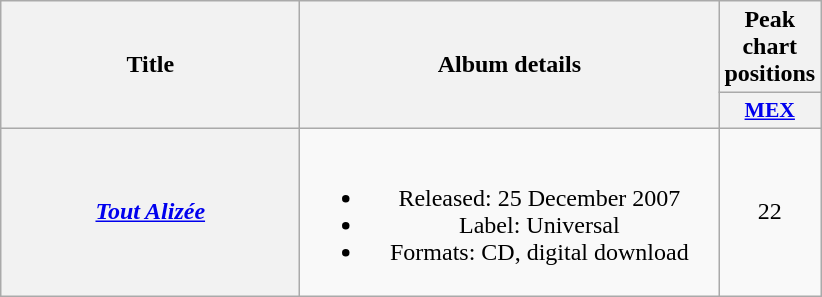<table class="wikitable plainrowheaders" style="text-align:center;">
<tr>
<th scope="col" rowspan="2" style="width:12em;">Title</th>
<th scope="col" rowspan="2" style="width:17em;">Album details</th>
<th scope="col">Peak chart positions</th>
</tr>
<tr>
<th scope="col" style="width:3em;font-size:90%;"><a href='#'>MEX</a><br></th>
</tr>
<tr>
<th scope="row"><em><a href='#'>Tout Alizée</a></em></th>
<td><br><ul><li>Released: 25 December 2007</li><li>Label: Universal</li><li>Formats: CD, digital download</li></ul></td>
<td>22</td>
</tr>
</table>
